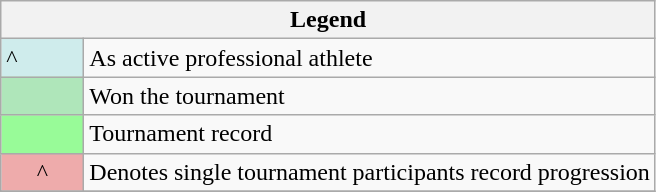<table class="wikitable">
<tr>
<th colspan="2">Legend</th>
</tr>
<tr>
<td style="background:#CFECEC; width:1em">^</td>
<td>As active professional athlete</td>
</tr>
<tr>
<td style="background:#afe6ba; width:3em;"></td>
<td>Won the tournament</td>
</tr>
<tr>
<td style="background:#98fb98; width:3em;"></td>
<td>Tournament record</td>
</tr>
<tr>
<td style="text-align:center; background-color:#eeabab;">^</td>
<td>Denotes single tournament participants record progression</td>
</tr>
<tr>
</tr>
</table>
